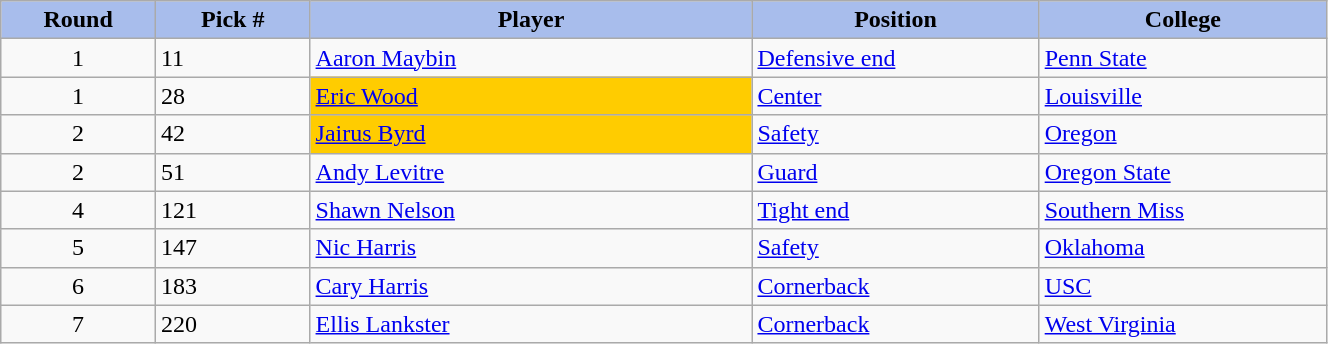<table class="wikitable sortable sortable" style="width: 70%">
<tr>
<th style="background:#A8BDEC;" width=7%>Round</th>
<th width=7% style="background:#A8BDEC;">Pick #</th>
<th width=20% style="background:#A8BDEC;">Player</th>
<th width=13% style="background:#A8BDEC;">Position</th>
<th width=13% style="background:#A8BDEC;">College</th>
</tr>
<tr>
<td align=center>1</td>
<td>11</td>
<td><a href='#'>Aaron Maybin</a></td>
<td><a href='#'>Defensive end</a></td>
<td><a href='#'>Penn State</a></td>
</tr>
<tr>
<td align=center>1</td>
<td>28</td>
<td bgcolor="#FFCC00"><a href='#'>Eric Wood</a></td>
<td><a href='#'>Center</a></td>
<td><a href='#'>Louisville</a></td>
</tr>
<tr>
<td align=center>2</td>
<td>42</td>
<td bgcolor="#FFCC00"><a href='#'>Jairus Byrd</a></td>
<td><a href='#'>Safety</a></td>
<td><a href='#'>Oregon</a></td>
</tr>
<tr>
<td align=center>2</td>
<td>51</td>
<td><a href='#'>Andy Levitre</a></td>
<td><a href='#'>Guard</a></td>
<td><a href='#'>Oregon State</a></td>
</tr>
<tr>
<td align=center>4</td>
<td>121</td>
<td><a href='#'>Shawn Nelson</a></td>
<td><a href='#'>Tight end</a></td>
<td><a href='#'>Southern Miss</a></td>
</tr>
<tr>
<td align=center>5</td>
<td>147</td>
<td><a href='#'>Nic Harris</a></td>
<td><a href='#'>Safety</a></td>
<td><a href='#'>Oklahoma</a></td>
</tr>
<tr>
<td align=center>6</td>
<td>183</td>
<td><a href='#'>Cary Harris</a></td>
<td><a href='#'>Cornerback</a></td>
<td><a href='#'>USC</a></td>
</tr>
<tr>
<td align=center>7</td>
<td>220</td>
<td><a href='#'>Ellis Lankster</a></td>
<td><a href='#'>Cornerback</a></td>
<td><a href='#'>West Virginia</a></td>
</tr>
</table>
